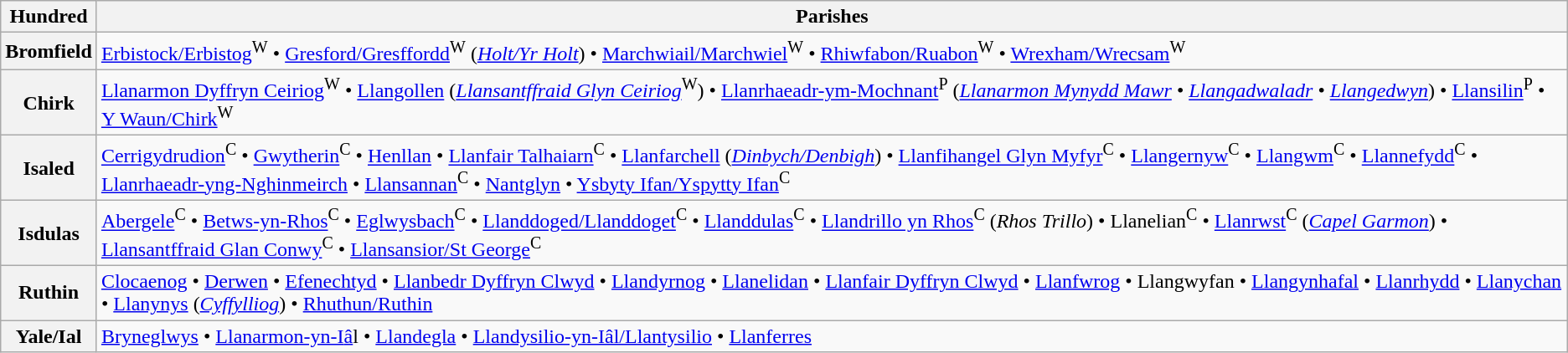<table class="wikitable">
<tr>
<th>Hundred</th>
<th>Parishes</th>
</tr>
<tr>
<th>Bromfield</th>
<td><a href='#'>Erbistock/Erbistog</a><sup>W</sup> • <a href='#'>Gresford/Gresffordd</a><sup>W</sup> (<em><a href='#'>Holt/Yr Holt</a></em>) • <a href='#'>Marchwiail/Marchwiel</a><sup>W</sup> • <a href='#'>Rhiwfabon/Ruabon</a><sup>W</sup> • <a href='#'>Wrexham/Wrecsam</a><sup>W</sup></td>
</tr>
<tr>
<th>Chirk</th>
<td><a href='#'>Llanarmon Dyffryn Ceiriog</a><sup>W</sup> • <a href='#'>Llangollen</a> (<em><a href='#'>Llansantffraid Glyn Ceiriog</a></em><sup>W</sup>) • <a href='#'>Llanrhaeadr-ym-Mochnant</a><sup>P</sup> (<em><a href='#'>Llanarmon Mynydd Mawr</a> • <a href='#'>Llangadwaladr</a> • <a href='#'>Llangedwyn</a></em>) • <a href='#'>Llansilin</a><sup>P</sup> • <a href='#'>Y Waun/Chirk</a><sup>W</sup></td>
</tr>
<tr>
<th>Isaled</th>
<td><a href='#'>Cerrigydrudion</a><sup>C</sup> • <a href='#'>Gwytherin</a><sup>C</sup> • <a href='#'>Henllan</a> • <a href='#'>Llanfair Talhaiarn</a><sup>C</sup> • <a href='#'>Llanfarchell</a> (<em><a href='#'>Dinbych/Denbigh</a></em>) • <a href='#'>Llanfihangel Glyn Myfyr</a><sup>C</sup> • <a href='#'>Llangernyw</a><sup>C</sup> • <a href='#'>Llangwm</a><sup>C</sup> • <a href='#'>Llannefydd</a><sup>C</sup> • <a href='#'>Llanrhaeadr-yng-Nghinmeirch</a> • <a href='#'>Llansannan</a><sup>C</sup> • <a href='#'>Nantglyn</a> • <a href='#'>Ysbyty Ifan/Yspytty Ifan</a><sup>C</sup></td>
</tr>
<tr>
<th>Isdulas</th>
<td><a href='#'>Abergele</a><sup>C</sup> • <a href='#'>Betws-yn-Rhos</a><sup>C</sup> • <a href='#'>Eglwysbach</a><sup>C</sup> • <a href='#'>Llanddoged/Llanddoget</a><sup>C</sup> • <a href='#'>Llanddulas</a><sup>C</sup> • <a href='#'>Llandrillo yn Rhos</a><sup>C</sup> (<em>Rhos Trillo</em>) • Llanelian<sup>C</sup> • <a href='#'>Llanrwst</a><sup>C</sup> (<em><a href='#'>Capel Garmon</a></em>) • <a href='#'>Llansantffraid Glan Conwy</a><sup>C</sup> • <a href='#'>Llansansior/St George</a><sup>C</sup></td>
</tr>
<tr>
<th>Ruthin</th>
<td><a href='#'>Clocaenog</a> • <a href='#'>Derwen</a> • <a href='#'>Efenechtyd</a> • <a href='#'>Llanbedr Dyffryn Clwyd</a> • <a href='#'>Llandyrnog</a> • <a href='#'>Llanelidan</a> • <a href='#'>Llanfair Dyffryn Clwyd</a> • <a href='#'>Llanfwrog</a> • Llangwyfan • <a href='#'>Llangynhafal</a> • <a href='#'>Llanrhydd</a> • <a href='#'>Llanychan</a> • <a href='#'>Llanynys</a> (<em><a href='#'>Cyffylliog</a></em>) • <a href='#'>Rhuthun/Ruthin</a></td>
</tr>
<tr>
<th>Yale/Ial</th>
<td><a href='#'>Bryneglwys</a> • <a href='#'>Llanarmon-yn-I</a><a href='#'>â</a>l • <a href='#'>Llandegla</a> • <a href='#'>Llandysilio-yn-Iâl/Llantysilio</a> • <a href='#'>Llanferres</a></td>
</tr>
</table>
